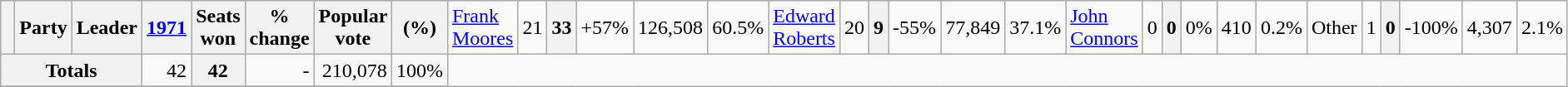<table class="wikitable">
<tr>
<th> </th>
<th>Party</th>
<th>Leader</th>
<th><a href='#'>1971</a></th>
<th>Seats won</th>
<th>% change</th>
<th>Popular vote</th>
<th>(%)<br></th>
<td align=left><a href='#'>Frank Moores</a></td>
<td align=right>21</td>
<th align=right>33</th>
<td align=right>+57%</td>
<td align=right>126,508</td>
<td align=right>60.5%<br></td>
<td align=left><a href='#'>Edward Roberts</a></td>
<td align=right>20</td>
<th align=right>9</th>
<td align=right>-55%</td>
<td align=right>77,849</td>
<td align=right>37.1%<br></td>
<td align=left><a href='#'>John Connors</a></td>
<td align=right>0</td>
<th align=right>0</th>
<td align=right>0%</td>
<td align=right>410</td>
<td align=right>0.2%<br></td>
<td colspan="2">Other</td>
<td align=right>1</td>
<th align=right>0</th>
<td align=right>-100%</td>
<td align=right>4,307</td>
<td align=right>2.1%</td>
</tr>
<tr>
<th colspan="3">Totals</th>
<td align=right>42</td>
<th align=right>42</th>
<td align=right>-</td>
<td align=right>210,078</td>
<td align=right>100%</td>
</tr>
<tr>
</tr>
</table>
